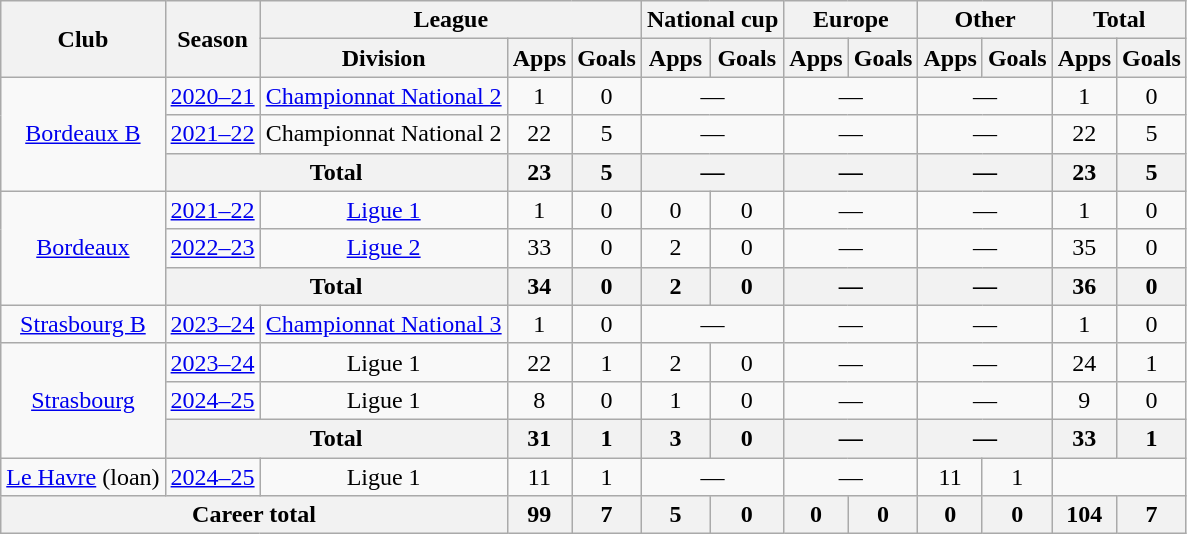<table class="wikitable" style="text-align:center">
<tr>
<th rowspan="2">Club</th>
<th rowspan="2">Season</th>
<th colspan="3">League</th>
<th colspan="2">National cup</th>
<th colspan="2">Europe</th>
<th colspan="2">Other</th>
<th colspan="2">Total</th>
</tr>
<tr>
<th>Division</th>
<th>Apps</th>
<th>Goals</th>
<th>Apps</th>
<th>Goals</th>
<th>Apps</th>
<th>Goals</th>
<th>Apps</th>
<th>Goals</th>
<th>Apps</th>
<th>Goals</th>
</tr>
<tr>
<td rowspan="3"><a href='#'>Bordeaux B</a></td>
<td><a href='#'>2020–21</a></td>
<td><a href='#'>Championnat National 2</a></td>
<td>1</td>
<td>0</td>
<td colspan="2">—</td>
<td colspan="2">—</td>
<td colspan="2">—</td>
<td>1</td>
<td>0</td>
</tr>
<tr>
<td><a href='#'>2021–22</a></td>
<td>Championnat National 2</td>
<td>22</td>
<td>5</td>
<td colspan="2">—</td>
<td colspan="2">—</td>
<td colspan="2">—</td>
<td>22</td>
<td>5</td>
</tr>
<tr>
<th colspan="2">Total</th>
<th>23</th>
<th>5</th>
<th colspan="2">—</th>
<th colspan="2">—</th>
<th colspan="2">—</th>
<th>23</th>
<th>5</th>
</tr>
<tr>
<td rowspan="3"><a href='#'>Bordeaux</a></td>
<td><a href='#'>2021–22</a></td>
<td><a href='#'>Ligue 1</a></td>
<td>1</td>
<td>0</td>
<td>0</td>
<td>0</td>
<td colspan="2">—</td>
<td colspan="2">—</td>
<td>1</td>
<td>0</td>
</tr>
<tr>
<td><a href='#'>2022–23</a></td>
<td><a href='#'>Ligue 2</a></td>
<td>33</td>
<td>0</td>
<td>2</td>
<td>0</td>
<td colspan="2">—</td>
<td colspan="2">—</td>
<td>35</td>
<td>0</td>
</tr>
<tr>
<th colspan="2">Total</th>
<th>34</th>
<th>0</th>
<th>2</th>
<th>0</th>
<th colspan="2">—</th>
<th colspan="2">—</th>
<th>36</th>
<th>0</th>
</tr>
<tr>
<td><a href='#'>Strasbourg B</a></td>
<td><a href='#'>2023–24</a></td>
<td><a href='#'>Championnat National 3</a></td>
<td>1</td>
<td>0</td>
<td colspan="2">—</td>
<td colspan="2">—</td>
<td colspan="2">—</td>
<td>1</td>
<td>0</td>
</tr>
<tr>
<td rowspan="3"><a href='#'>Strasbourg</a></td>
<td><a href='#'>2023–24</a></td>
<td>Ligue 1</td>
<td>22</td>
<td>1</td>
<td>2</td>
<td>0</td>
<td colspan="2">—</td>
<td colspan="2">—</td>
<td>24</td>
<td>1</td>
</tr>
<tr>
<td><a href='#'>2024–25</a></td>
<td>Ligue 1</td>
<td>8</td>
<td>0</td>
<td>1</td>
<td>0</td>
<td colspan="2">—</td>
<td colspan="2">—</td>
<td>9</td>
<td>0</td>
</tr>
<tr>
<th colspan="2">Total</th>
<th>31</th>
<th>1</th>
<th>3</th>
<th>0</th>
<th colspan="2">—</th>
<th colspan="2">—</th>
<th>33</th>
<th>1</th>
</tr>
<tr>
<td><a href='#'>Le Havre</a> (loan)</td>
<td><a href='#'>2024–25</a></td>
<td>Ligue 1</td>
<td>11</td>
<td>1</td>
<td colspan="2">—</td>
<td colspan="2">—</td>
<td>11</td>
<td>1</td>
</tr>
<tr>
<th colspan="3">Career total</th>
<th>99</th>
<th>7</th>
<th>5</th>
<th>0</th>
<th>0</th>
<th>0</th>
<th>0</th>
<th>0</th>
<th>104</th>
<th>7</th>
</tr>
</table>
